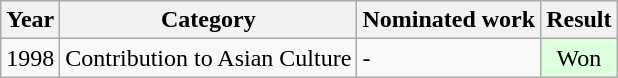<table class="wikitable">
<tr>
<th>Year</th>
<th>Category</th>
<th>Nominated work</th>
<th>Result</th>
</tr>
<tr>
<td rowspan="1">1998</td>
<td>Contribution to Asian Culture</td>
<td>-</td>
<td style="background: #ddffdd" align="center" class="table-yes2">Won</td>
</tr>
</table>
